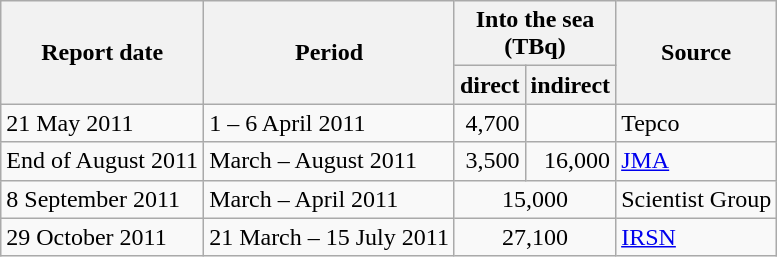<table class="wikitable">
<tr>
<th rowspan=2>Report date</th>
<th rowspan=2>Period</th>
<th colspan=2>Into the sea<br>(TBq)</th>
<th rowspan=2>Source</th>
</tr>
<tr>
<th>direct</th>
<th>indirect</th>
</tr>
<tr>
<td>21 May 2011</td>
<td>1 – 6 April 2011</td>
<td align=right>4,700</td>
<td></td>
<td>Tepco</td>
</tr>
<tr>
<td>End of August 2011</td>
<td>March – August 2011</td>
<td align=right>3,500</td>
<td align=right>16,000</td>
<td><a href='#'>JMA</a></td>
</tr>
<tr>
<td>8 September 2011</td>
<td>March – April 2011</td>
<td align=center colspan=2>15,000</td>
<td>Scientist Group</td>
</tr>
<tr>
<td>29 October 2011</td>
<td>21 March – 15 July 2011</td>
<td align=center colspan=2>27,100</td>
<td><a href='#'>IRSN</a></td>
</tr>
</table>
